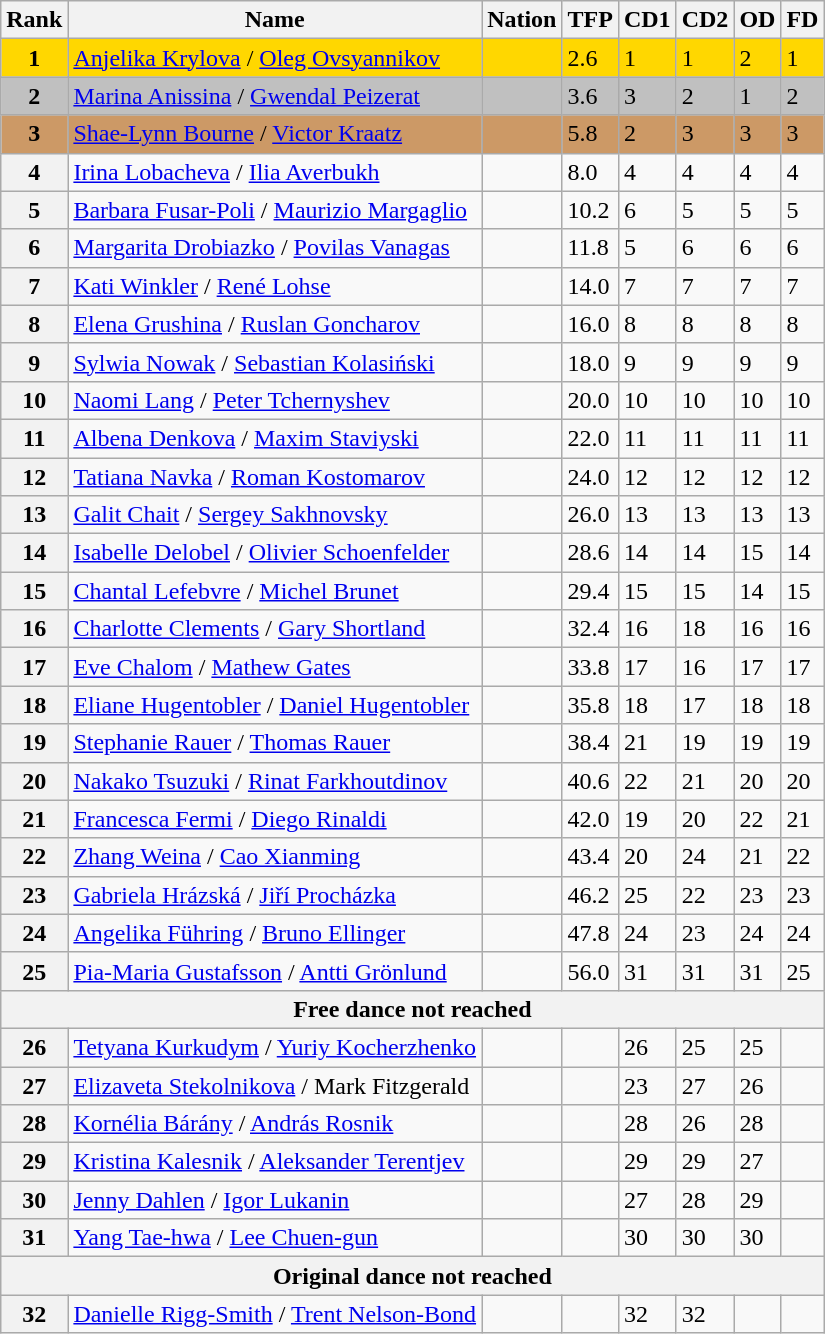<table class="wikitable">
<tr>
<th>Rank</th>
<th>Name</th>
<th>Nation</th>
<th>TFP</th>
<th>CD1</th>
<th>CD2</th>
<th>OD</th>
<th>FD</th>
</tr>
<tr bgcolor=gold>
<td align=center><strong>1</strong></td>
<td><a href='#'>Anjelika Krylova</a> / <a href='#'>Oleg Ovsyannikov</a></td>
<td></td>
<td>2.6</td>
<td>1</td>
<td>1</td>
<td>2</td>
<td>1</td>
</tr>
<tr bgcolor=silver>
<td align=center><strong>2</strong></td>
<td><a href='#'>Marina Anissina</a> / <a href='#'>Gwendal Peizerat</a></td>
<td></td>
<td>3.6</td>
<td>3</td>
<td>2</td>
<td>1</td>
<td>2</td>
</tr>
<tr bgcolor=cc9966>
<td align=center><strong>3</strong></td>
<td><a href='#'>Shae-Lynn Bourne</a> / <a href='#'>Victor Kraatz</a></td>
<td></td>
<td>5.8</td>
<td>2</td>
<td>3</td>
<td>3</td>
<td>3</td>
</tr>
<tr>
<th>4</th>
<td><a href='#'>Irina Lobacheva</a> / <a href='#'>Ilia Averbukh</a></td>
<td></td>
<td>8.0</td>
<td>4</td>
<td>4</td>
<td>4</td>
<td>4</td>
</tr>
<tr>
<th>5</th>
<td><a href='#'>Barbara Fusar-Poli</a> / <a href='#'>Maurizio Margaglio</a></td>
<td></td>
<td>10.2</td>
<td>6</td>
<td>5</td>
<td>5</td>
<td>5</td>
</tr>
<tr>
<th>6</th>
<td><a href='#'>Margarita Drobiazko</a> / <a href='#'>Povilas Vanagas</a></td>
<td></td>
<td>11.8</td>
<td>5</td>
<td>6</td>
<td>6</td>
<td>6</td>
</tr>
<tr>
<th>7</th>
<td><a href='#'>Kati Winkler</a> / <a href='#'>René Lohse</a></td>
<td></td>
<td>14.0</td>
<td>7</td>
<td>7</td>
<td>7</td>
<td>7</td>
</tr>
<tr>
<th>8</th>
<td><a href='#'>Elena Grushina</a> / <a href='#'>Ruslan Goncharov</a></td>
<td></td>
<td>16.0</td>
<td>8</td>
<td>8</td>
<td>8</td>
<td>8</td>
</tr>
<tr>
<th>9</th>
<td><a href='#'>Sylwia Nowak</a> / <a href='#'>Sebastian Kolasiński</a></td>
<td></td>
<td>18.0</td>
<td>9</td>
<td>9</td>
<td>9</td>
<td>9</td>
</tr>
<tr>
<th>10</th>
<td><a href='#'>Naomi Lang</a> / <a href='#'>Peter Tchernyshev</a></td>
<td></td>
<td>20.0</td>
<td>10</td>
<td>10</td>
<td>10</td>
<td>10</td>
</tr>
<tr>
<th>11</th>
<td><a href='#'>Albena Denkova</a> / <a href='#'>Maxim Staviyski</a></td>
<td></td>
<td>22.0</td>
<td>11</td>
<td>11</td>
<td>11</td>
<td>11</td>
</tr>
<tr>
<th>12</th>
<td><a href='#'>Tatiana Navka</a> / <a href='#'>Roman Kostomarov</a></td>
<td></td>
<td>24.0</td>
<td>12</td>
<td>12</td>
<td>12</td>
<td>12</td>
</tr>
<tr>
<th>13</th>
<td><a href='#'>Galit Chait</a> / <a href='#'>Sergey Sakhnovsky</a></td>
<td></td>
<td>26.0</td>
<td>13</td>
<td>13</td>
<td>13</td>
<td>13</td>
</tr>
<tr>
<th>14</th>
<td><a href='#'>Isabelle Delobel</a> / <a href='#'>Olivier Schoenfelder</a></td>
<td></td>
<td>28.6</td>
<td>14</td>
<td>14</td>
<td>15</td>
<td>14</td>
</tr>
<tr>
<th>15</th>
<td><a href='#'>Chantal Lefebvre</a> / <a href='#'>Michel Brunet</a></td>
<td></td>
<td>29.4</td>
<td>15</td>
<td>15</td>
<td>14</td>
<td>15</td>
</tr>
<tr>
<th>16</th>
<td><a href='#'>Charlotte Clements</a> / <a href='#'>Gary Shortland</a></td>
<td></td>
<td>32.4</td>
<td>16</td>
<td>18</td>
<td>16</td>
<td>16</td>
</tr>
<tr>
<th>17</th>
<td><a href='#'>Eve Chalom</a> / <a href='#'>Mathew Gates</a></td>
<td></td>
<td>33.8</td>
<td>17</td>
<td>16</td>
<td>17</td>
<td>17</td>
</tr>
<tr>
<th>18</th>
<td><a href='#'>Eliane Hugentobler</a> / <a href='#'>Daniel Hugentobler</a></td>
<td></td>
<td>35.8</td>
<td>18</td>
<td>17</td>
<td>18</td>
<td>18</td>
</tr>
<tr>
<th>19</th>
<td><a href='#'>Stephanie Rauer</a> / <a href='#'>Thomas Rauer</a></td>
<td></td>
<td>38.4</td>
<td>21</td>
<td>19</td>
<td>19</td>
<td>19</td>
</tr>
<tr>
<th>20</th>
<td><a href='#'>Nakako Tsuzuki</a> / <a href='#'>Rinat Farkhoutdinov</a></td>
<td></td>
<td>40.6</td>
<td>22</td>
<td>21</td>
<td>20</td>
<td>20</td>
</tr>
<tr>
<th>21</th>
<td><a href='#'>Francesca Fermi</a> / <a href='#'>Diego Rinaldi</a></td>
<td></td>
<td>42.0</td>
<td>19</td>
<td>20</td>
<td>22</td>
<td>21</td>
</tr>
<tr>
<th>22</th>
<td><a href='#'>Zhang Weina</a> / <a href='#'>Cao Xianming</a></td>
<td></td>
<td>43.4</td>
<td>20</td>
<td>24</td>
<td>21</td>
<td>22</td>
</tr>
<tr>
<th>23</th>
<td><a href='#'>Gabriela Hrázská</a> / <a href='#'>Jiří Procházka</a></td>
<td></td>
<td>46.2</td>
<td>25</td>
<td>22</td>
<td>23</td>
<td>23</td>
</tr>
<tr>
<th>24</th>
<td><a href='#'>Angelika Führing</a> / <a href='#'>Bruno Ellinger</a></td>
<td></td>
<td>47.8</td>
<td>24</td>
<td>23</td>
<td>24</td>
<td>24</td>
</tr>
<tr>
<th>25</th>
<td><a href='#'>Pia-Maria Gustafsson</a> / <a href='#'>Antti Grönlund</a></td>
<td></td>
<td>56.0</td>
<td>31</td>
<td>31</td>
<td>31</td>
<td>25</td>
</tr>
<tr>
<th colspan=8>Free dance not reached</th>
</tr>
<tr>
<th>26</th>
<td><a href='#'>Tetyana Kurkudym</a> / <a href='#'>Yuriy Kocherzhenko</a></td>
<td></td>
<td></td>
<td>26</td>
<td>25</td>
<td>25</td>
<td></td>
</tr>
<tr>
<th>27</th>
<td><a href='#'>Elizaveta Stekolnikova</a> / Mark Fitzgerald</td>
<td></td>
<td></td>
<td>23</td>
<td>27</td>
<td>26</td>
<td></td>
</tr>
<tr>
<th>28</th>
<td><a href='#'>Kornélia Bárány</a> / <a href='#'>András Rosnik</a></td>
<td></td>
<td></td>
<td>28</td>
<td>26</td>
<td>28</td>
<td></td>
</tr>
<tr>
<th>29</th>
<td><a href='#'>Kristina Kalesnik</a> / <a href='#'>Aleksander Terentjev</a></td>
<td></td>
<td></td>
<td>29</td>
<td>29</td>
<td>27</td>
<td></td>
</tr>
<tr>
<th>30</th>
<td><a href='#'>Jenny Dahlen</a> / <a href='#'>Igor Lukanin</a></td>
<td></td>
<td></td>
<td>27</td>
<td>28</td>
<td>29</td>
<td></td>
</tr>
<tr>
<th>31</th>
<td><a href='#'>Yang Tae-hwa</a> / <a href='#'>Lee Chuen-gun</a></td>
<td></td>
<td></td>
<td>30</td>
<td>30</td>
<td>30</td>
<td></td>
</tr>
<tr>
<th colspan=8>Original dance not reached</th>
</tr>
<tr>
<th>32</th>
<td><a href='#'>Danielle Rigg-Smith</a> / <a href='#'>Trent Nelson-Bond</a></td>
<td></td>
<td></td>
<td>32</td>
<td>32</td>
<td></td>
<td></td>
</tr>
</table>
